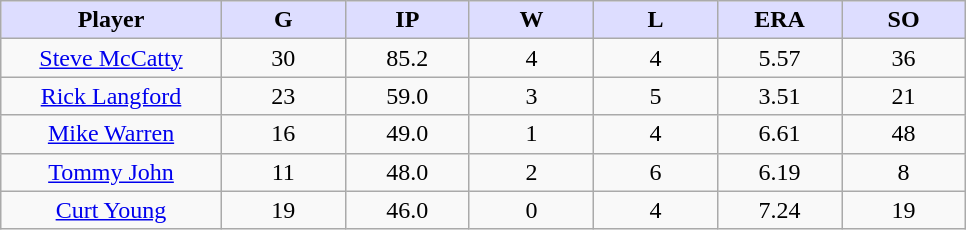<table class="wikitable sortable">
<tr>
<th style="background:#ddf; width:16%;">Player</th>
<th style="background:#ddf; width:9%;">G</th>
<th style="background:#ddf; width:9%;">IP</th>
<th style="background:#ddf; width:9%;">W</th>
<th style="background:#ddf; width:9%;">L</th>
<th style="background:#ddf; width:9%;">ERA</th>
<th style="background:#ddf; width:9%;">SO</th>
</tr>
<tr align=center>
<td><a href='#'>Steve McCatty</a></td>
<td>30</td>
<td>85.2</td>
<td>4</td>
<td>4</td>
<td>5.57</td>
<td>36</td>
</tr>
<tr align=center>
<td><a href='#'>Rick Langford</a></td>
<td>23</td>
<td>59.0</td>
<td>3</td>
<td>5</td>
<td>3.51</td>
<td>21</td>
</tr>
<tr align=center>
<td><a href='#'>Mike Warren</a></td>
<td>16</td>
<td>49.0</td>
<td>1</td>
<td>4</td>
<td>6.61</td>
<td>48</td>
</tr>
<tr align=center>
<td><a href='#'>Tommy John</a></td>
<td>11</td>
<td>48.0</td>
<td>2</td>
<td>6</td>
<td>6.19</td>
<td>8</td>
</tr>
<tr align=center>
<td><a href='#'>Curt Young</a></td>
<td>19</td>
<td>46.0</td>
<td>0</td>
<td>4</td>
<td>7.24</td>
<td>19</td>
</tr>
</table>
